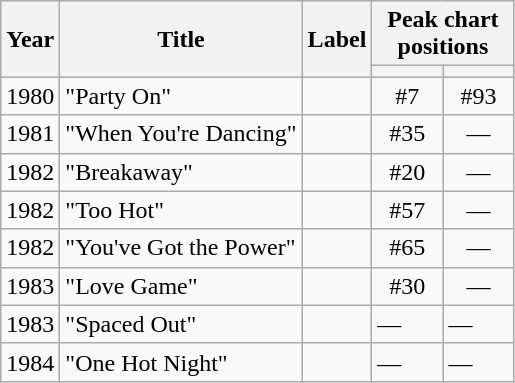<table class="wikitable">
<tr>
<th rowspan="2">Year</th>
<th rowspan="2">Title</th>
<th rowspan="2">Label</th>
<th colspan="2">Peak chart positions</th>
</tr>
<tr>
<th width="40"></th>
<th width="40"></th>
</tr>
<tr>
<td>1980</td>
<td>"Party On"</td>
<td></td>
<td align=center>#7</td>
<td align=center>#93</td>
</tr>
<tr>
<td>1981</td>
<td>"When You're Dancing"</td>
<td></td>
<td align=center>#35</td>
<td align=center>―</td>
</tr>
<tr>
<td>1982</td>
<td>"Breakaway"</td>
<td></td>
<td align=center>#20</td>
<td align=center>―</td>
</tr>
<tr>
<td>1982</td>
<td>"Too Hot"</td>
<td></td>
<td align=center>#57</td>
<td align=center>―</td>
</tr>
<tr>
<td>1982</td>
<td>"You've Got the Power"</td>
<td></td>
<td align=center>#65</td>
<td align=center>―</td>
</tr>
<tr>
<td>1983</td>
<td>"Love Game"</td>
<td></td>
<td align=center>#30</td>
<td align=center>―</td>
</tr>
<tr>
<td>1983</td>
<td>"Spaced Out"</td>
<td></td>
<td>―</td>
<td>―</td>
</tr>
<tr>
<td>1984</td>
<td>"One Hot Night"</td>
<td></td>
<td>―</td>
<td>―</td>
</tr>
</table>
